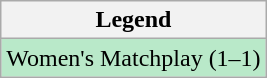<table class="wikitable">
<tr>
<th>Legend</th>
</tr>
<tr style="background:#B9E9C9;">
<td>Women's Matchplay (1–1)</td>
</tr>
</table>
